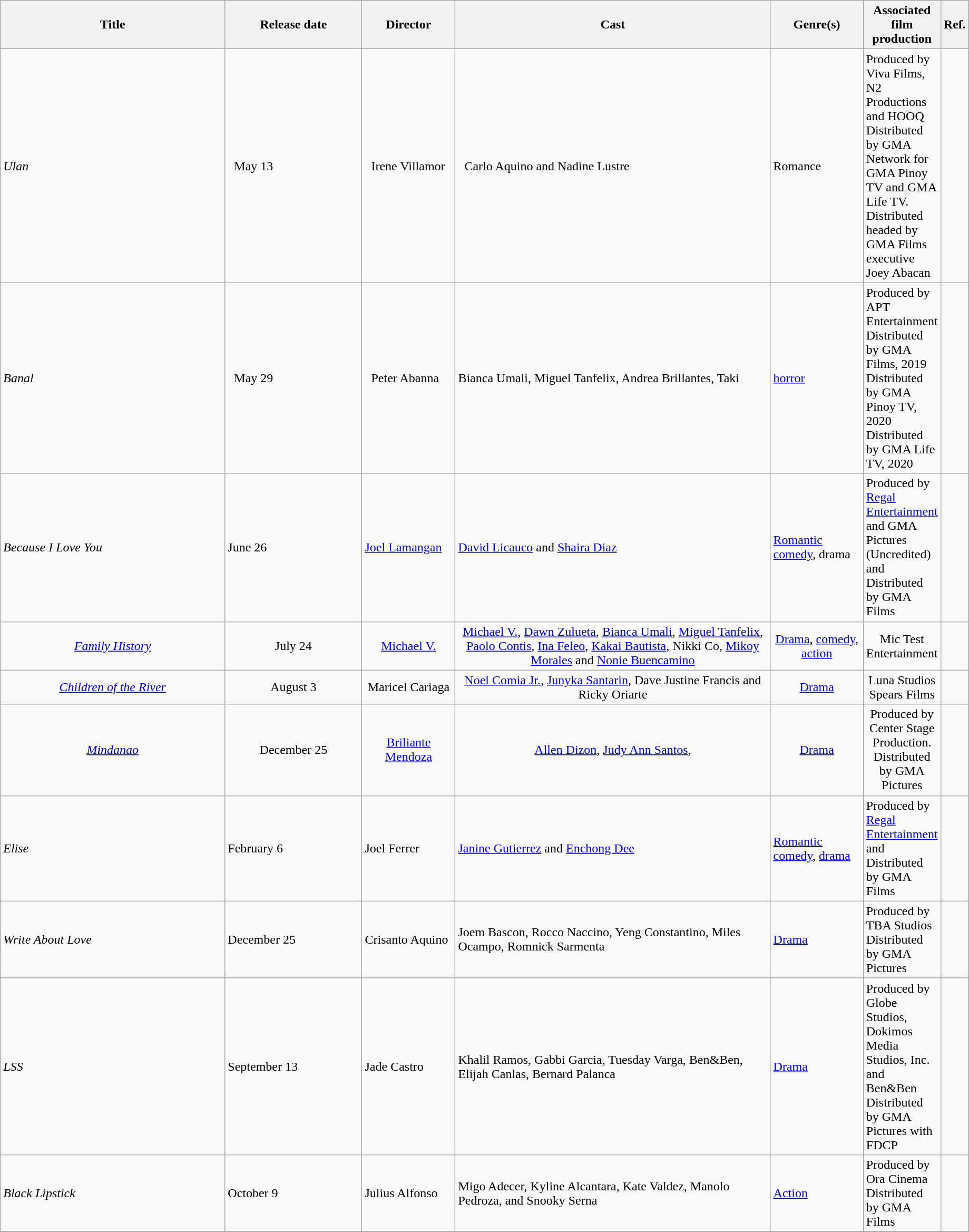<table class="wikitable" style="width:97%">
<tr>
<th style="width:25%;">Title</th>
<th style="width:15%;">Release date</th>
<th style="width:10%;">Director</th>
<th style="width:35%;">Cast </th>
<th style="width:10%;">Genre(s)</th>
<th style="width:20%;">Associated film production</th>
<th style="width:2%;">Ref.</th>
</tr>
<tr>
<td><em>Ulan</em></td>
<td>  May 13</td>
<td>  Irene Villamor</td>
<td>  Carlo Aquino and Nadine Lustre</td>
<td>Romance</td>
<td>Produced by Viva Films, N2 Productions and HOOQ<br>Distributed by GMA Network for GMA Pinoy TV and GMA Life TV. Distributed headed by GMA Films executive Joey Abacan </td>
<td></td>
</tr>
<tr>
<td><em>Banal</em></td>
<td>  May 29</td>
<td>  Peter Abanna</td>
<td>Bianca Umali, Miguel Tanfelix, Andrea Brillantes, Taki</td>
<td><a href='#'>horror</a></td>
<td>Produced by APT Entertainment<br>Distributed by GMA Films, 2019
Distributed by GMA Pinoy TV, 2020
Distributed by GMA Life TV, 2020 </td>
<td></td>
</tr>
<tr>
<td><em>Because I Love You</em></td>
<td>June 26</td>
<td><a href='#'>Joel Lamangan</a></td>
<td><a href='#'>David Licauco</a> and <a href='#'>Shaira Diaz</a></td>
<td><a href='#'>Romantic comedy</a>, drama</td>
<td>Produced by <a href='#'>Regal Entertainment</a> and GMA Pictures  (Uncredited) and Distributed by GMA Films</td>
<td></td>
</tr>
<tr>
<td style="text-align: center;"><em><a href='#'>Family History</a></em></td>
<td style="text-align: center;">July 24</td>
<td style="text-align: center;"><a href='#'>Michael V.</a></td>
<td style="text-align: center;"><a href='#'>Michael V.</a>, <a href='#'>Dawn Zulueta</a>, <a href='#'>Bianca Umali</a>, <a href='#'>Miguel Tanfelix</a>, <a href='#'>Paolo Contis</a>, <a href='#'>Ina Feleo</a>, <a href='#'>Kakai Bautista</a>, Nikki Co, <a href='#'>Mikoy Morales</a> and <a href='#'>Nonie Buencamino</a></td>
<td style="text-align: center;"><a href='#'>Drama</a>, <a href='#'>comedy</a>, <a href='#'>action</a></td>
<td style="text-align: center;">Mic Test Entertainment</td>
<td style="text-align: center;"></td>
</tr>
<tr>
<td style="text-align: center;"><em><a href='#'>Children of the River</a></em></td>
<td style="text-align: center;">August 3</td>
<td style="text-align: center;">Maricel Cariaga</td>
<td style="text-align: center;"><a href='#'>Noel Comia Jr.</a>, <a href='#'>Junyka Santarin</a>, Dave Justine Francis and Ricky Oriarte</td>
<td style="text-align: center;"><a href='#'>Drama</a></td>
<td style="text-align: center;">Luna Studios<br>Spears Films</td>
<td style="text-align: center;"></td>
</tr>
<tr>
<td style="text-align: center;"><em><a href='#'>Mindanao</a></em></td>
<td style="text-align: center;">December 25</td>
<td style="text-align: center;"><a href='#'>Briliante Mendoza</a></td>
<td style="text-align: center;"><a href='#'>Allen Dizon</a>, <a href='#'>Judy Ann Santos</a>,</td>
<td style="text-align: center;"><a href='#'>Drama</a></td>
<td style="text-align: center;">Produced by Center Stage Production. Distributed by GMA Pictures</td>
<td style="text-align: center;"></td>
</tr>
<tr>
<td><em>Elise</em></td>
<td>February 6</td>
<td>Joel Ferrer</td>
<td><a href='#'>Janine Gutierrez</a> and <a href='#'>Enchong Dee</a></td>
<td><a href='#'>Romantic comedy</a>, <a href='#'>drama</a></td>
<td>Produced by <a href='#'>Regal Entertainment</a> and Distributed by GMA Films</td>
<td></td>
</tr>
<tr>
<td><em>Write About Love</em></td>
<td>December 25</td>
<td>Crisanto Aquino</td>
<td>Joem Bascon, Rocco Naccino, Yeng Constantino, Miles Ocampo, Romnick Sarmenta</td>
<td><a href='#'>Drama</a></td>
<td>Produced by TBA Studios<br>Distributed by GMA Pictures</td>
<td></td>
</tr>
<tr>
<td><em>LSS</em></td>
<td>September 13</td>
<td>Jade Castro</td>
<td>Khalil Ramos, Gabbi Garcia, Tuesday Varga, Ben&Ben, Elijah Canlas, Bernard Palanca</td>
<td><a href='#'>Drama</a></td>
<td>Produced by Globe Studios, Dokimos Media Studios, Inc. and Ben&Ben<br>Distributed by GMA Pictures with FDCP</td>
<td></td>
</tr>
<tr>
<td><em>Black Lipstick</em></td>
<td>October 9</td>
<td>Julius Alfonso</td>
<td>Migo Adecer, Kyline Alcantara, Kate Valdez, Manolo Pedroza, and Snooky Serna</td>
<td><a href='#'>Action</a></td>
<td>Produced by Ora Cinema<br>Distributed by GMA Films</td>
<td></td>
</tr>
<tr>
</tr>
</table>
